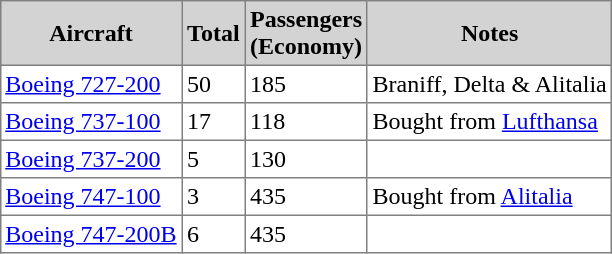<table class="toccolours sortable" border="1" cellpadding="3" style="border-collapse:collapse;margin:auto;">
<tr bgcolor=lightgrey>
<th>Aircraft</th>
<th>Total</th>
<th>Passengers<br>(Economy)</th>
<th>Notes</th>
</tr>
<tr>
<td><a href='#'>Boeing 727-200</a></td>
<td>50</td>
<td>185</td>
<td>Braniff, Delta & Alitalia</td>
</tr>
<tr>
<td><a href='#'>Boeing 737-100</a></td>
<td>17</td>
<td>118</td>
<td>Bought from <a href='#'>Lufthansa</a></td>
</tr>
<tr>
<td><a href='#'>Boeing 737-200</a></td>
<td>5</td>
<td>130</td>
<td></td>
</tr>
<tr>
<td><a href='#'>Boeing 747-100</a></td>
<td>3</td>
<td>435</td>
<td>Bought from <a href='#'>Alitalia</a></td>
</tr>
<tr>
<td><a href='#'>Boeing 747-200B</a></td>
<td>6</td>
<td>435</td>
<td></td>
</tr>
</table>
